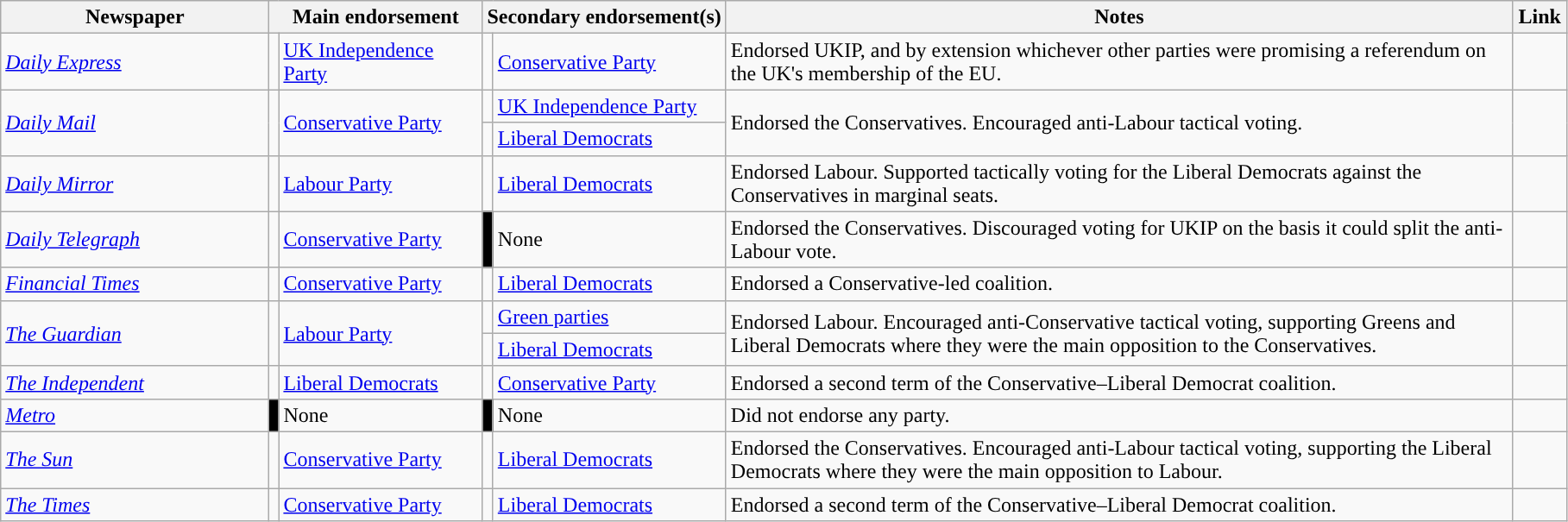<table class="wikitable">
<tr>
<th style="width:200px;">Newspaper</th>
<th colspan=2>Main endorsement</th>
<th colspan=2>Secondary endorsement(s)</th>
<th style="width:600px;">Notes</th>
<th style="width:35px;">Link</th>
</tr>
<tr>
<td><em><a href='#'>Daily Express</a></em></td>
<td style="background-color: "></td>
<td width=150px><a href='#'>UK Independence Party</a></td>
<td style="color:inherit;background-color: "></td>
<td><a href='#'>Conservative Party</a></td>
<td>Endorsed UKIP, and by extension whichever other parties were promising a referendum on the UK's membership of the EU.</td>
<td></td>
</tr>
<tr>
<td rowspan="2"><em><a href='#'>Daily Mail</a></em></td>
<td rowspan="2" style="color:inherit;background-color: "></td>
<td rowspan="2"><a href='#'>Conservative Party</a></td>
<td style="color:inherit;background-color: "></td>
<td><a href='#'>UK Independence Party</a></td>
<td rowspan="2">Endorsed the Conservatives. Encouraged anti-Labour tactical voting.</td>
<td rowspan="2"></td>
</tr>
<tr>
<td style="color:inherit;background-color: "></td>
<td><a href='#'>Liberal Democrats</a></td>
</tr>
<tr>
<td><em><a href='#'>Daily Mirror</a></em></td>
<td style="color:inherit;background-color: "></td>
<td><a href='#'>Labour Party</a></td>
<td style="color:inherit;background-color: "></td>
<td><a href='#'>Liberal Democrats</a></td>
<td>Endorsed Labour. Supported tactically voting for the Liberal Democrats against the Conservatives in marginal seats.</td>
<td> </td>
</tr>
<tr>
<td><em><a href='#'>Daily Telegraph</a></em></td>
<td style="color:inherit;background-color: "></td>
<td><a href='#'>Conservative Party</a></td>
<td style="background-color:black"></td>
<td>None</td>
<td>Endorsed the Conservatives. Discouraged voting for UKIP on the basis it could split the anti-Labour vote.</td>
<td></td>
</tr>
<tr>
<td><em><a href='#'>Financial Times</a></em></td>
<td style="color:inherit;background-color: "></td>
<td><a href='#'>Conservative Party</a></td>
<td style="color:inherit;background-color: "></td>
<td><a href='#'>Liberal Democrats</a></td>
<td>Endorsed a Conservative-led coalition.</td>
<td></td>
</tr>
<tr>
<td rowspan="2"><em><a href='#'>The Guardian</a></em></td>
<td rowspan="2" style="color:inherit;background-color: "></td>
<td rowspan="2"><a href='#'>Labour Party</a></td>
<td style="color:inherit;background-color: "></td>
<td><a href='#'>Green parties</a></td>
<td rowspan="2">Endorsed Labour. Encouraged anti-Conservative tactical voting, supporting Greens and Liberal Democrats where they were the main opposition to the Conservatives.</td>
<td rowspan="2"></td>
</tr>
<tr>
<td style="color:inherit;background-color: "></td>
<td><a href='#'>Liberal Democrats</a></td>
</tr>
<tr>
<td><em><a href='#'>The Independent</a></em></td>
<td style="color:inherit;background-color: "></td>
<td><a href='#'>Liberal Democrats</a></td>
<td style="color:inherit;background-color: "></td>
<td><a href='#'>Conservative Party</a></td>
<td>Endorsed a second term of the Conservative–Liberal Democrat coalition.</td>
<td> </td>
</tr>
<tr>
<td><em><a href='#'>Metro</a></em></td>
<td style="background-color:black"></td>
<td>None</td>
<td style="background-color:black"></td>
<td>None</td>
<td>Did not endorse any party.</td>
<td></td>
</tr>
<tr>
<td><em><a href='#'>The Sun</a></em></td>
<td style="color:inherit;background-color: "></td>
<td><a href='#'>Conservative Party</a></td>
<td style="color:inherit;background-color: "></td>
<td><a href='#'>Liberal Democrats</a></td>
<td>Endorsed the Conservatives. Encouraged anti-Labour tactical voting, supporting the Liberal Democrats where they were the main opposition to Labour.</td>
<td></td>
</tr>
<tr>
<td><em><a href='#'>The Times</a></em></td>
<td style="color:inherit;background-color: "></td>
<td><a href='#'>Conservative Party</a></td>
<td style="color:inherit;background-color: "></td>
<td><a href='#'>Liberal Democrats</a></td>
<td>Endorsed a second term of the Conservative–Liberal Democrat coalition.</td>
<td></td>
</tr>
</table>
